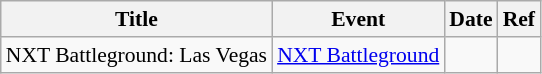<table id="Past events"  class="sortable wikitable succession-box" style="font-size:90%;">
<tr>
<th scope="col">Title</th>
<th scope="col">Event</th>
<th scope="col">Date</th>
<th scope="col" class=unsortable>Ref</th>
</tr>
<tr>
<td>NXT Battleground: Las Vegas</td>
<td><a href='#'>NXT Battleground</a></td>
<td></td>
<td></td>
</tr>
</table>
